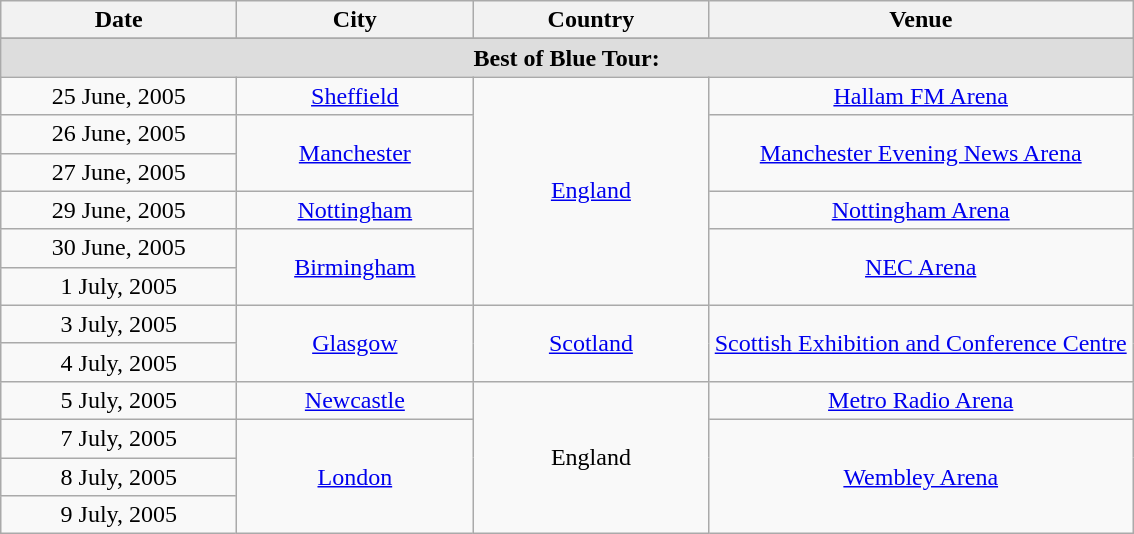<table class="wikitable plainrowheaders" style="text-align:center;">
<tr>
<th width="150">Date</th>
<th width="150">City</th>
<th width="150">Country</th>
<th width="275">Venue</th>
</tr>
<tr>
</tr>
<tr style="background:#ddd;">
<td colspan="4"><strong>Best of Blue Tour:</strong></td>
</tr>
<tr>
<td>25 June, 2005</td>
<td><a href='#'>Sheffield</a></td>
<td rowspan="6"><a href='#'>England</a></td>
<td><a href='#'>Hallam FM Arena</a></td>
</tr>
<tr>
<td>26 June, 2005</td>
<td rowspan="2"><a href='#'>Manchester</a></td>
<td rowspan="2"><a href='#'>Manchester Evening News Arena</a></td>
</tr>
<tr>
<td>27 June, 2005</td>
</tr>
<tr>
<td>29 June, 2005</td>
<td><a href='#'>Nottingham</a></td>
<td><a href='#'>Nottingham Arena</a></td>
</tr>
<tr>
<td>30 June, 2005</td>
<td rowspan="2"><a href='#'>Birmingham</a></td>
<td rowspan="2"><a href='#'>NEC Arena</a></td>
</tr>
<tr>
<td>1 July, 2005</td>
</tr>
<tr>
<td>3 July, 2005</td>
<td rowspan="2"><a href='#'>Glasgow</a></td>
<td rowspan="2"><a href='#'>Scotland</a></td>
<td rowspan="2"><a href='#'>Scottish Exhibition and Conference Centre</a></td>
</tr>
<tr>
<td>4 July, 2005</td>
</tr>
<tr>
<td>5 July, 2005</td>
<td><a href='#'>Newcastle</a></td>
<td rowspan="4">England</td>
<td><a href='#'>Metro Radio Arena</a></td>
</tr>
<tr>
<td>7 July, 2005</td>
<td rowspan="3"><a href='#'>London</a></td>
<td rowspan="3"><a href='#'>Wembley Arena</a></td>
</tr>
<tr>
<td>8 July, 2005</td>
</tr>
<tr>
<td>9 July, 2005</td>
</tr>
</table>
